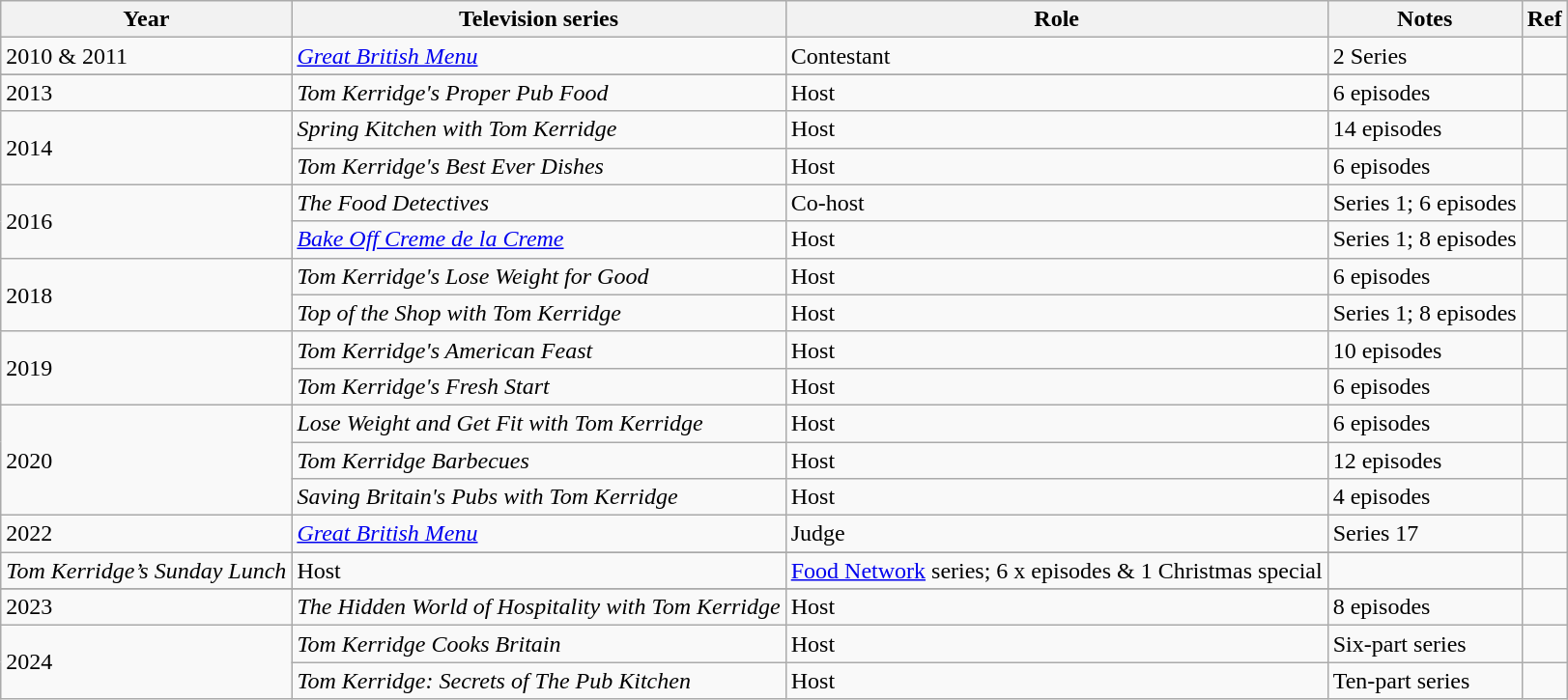<table class="wikitable">
<tr>
<th>Year</th>
<th>Television series</th>
<th>Role</th>
<th>Notes</th>
<th>Ref</th>
</tr>
<tr>
<td>2010 & 2011</td>
<td><em><a href='#'>Great British Menu</a></em></td>
<td>Contestant</td>
<td>2 Series</td>
<td></td>
</tr>
<tr>
</tr>
<tr>
<td>2013</td>
<td><em>Tom Kerridge's Proper Pub Food</em></td>
<td>Host</td>
<td>6 episodes</td>
<td></td>
</tr>
<tr Host>
<td rowspan="2">2014</td>
<td><em>Spring Kitchen with Tom Kerridge</em></td>
<td>Host</td>
<td>14 episodes</td>
<td></td>
</tr>
<tr>
<td><em>Tom Kerridge's Best Ever Dishes</em></td>
<td>Host</td>
<td>6 episodes</td>
<td></td>
</tr>
<tr>
<td rowspan="2">2016</td>
<td><em>The Food Detectives</em></td>
<td>Co-host</td>
<td>Series 1; 6 episodes</td>
<td></td>
</tr>
<tr>
<td><em><a href='#'>Bake Off Creme de la Creme</a></em></td>
<td>Host</td>
<td>Series 1; 8 episodes</td>
<td></td>
</tr>
<tr>
<td rowspan="2">2018</td>
<td><em>Tom Kerridge's Lose Weight for Good</em></td>
<td>Host</td>
<td>6 episodes</td>
<td></td>
</tr>
<tr>
<td><em>Top of the Shop with Tom Kerridge</em></td>
<td>Host</td>
<td>Series 1; 8 episodes</td>
<td></td>
</tr>
<tr>
<td rowspan="2">2019</td>
<td><em>Tom Kerridge's American Feast</em></td>
<td>Host</td>
<td>10 episodes</td>
<td></td>
</tr>
<tr>
<td><em>Tom Kerridge's Fresh Start</em></td>
<td>Host</td>
<td>6 episodes</td>
<td></td>
</tr>
<tr>
<td rowspan="3">2020</td>
<td><em>Lose Weight and Get Fit with Tom Kerridge</em></td>
<td>Host</td>
<td>6 episodes</td>
<td></td>
</tr>
<tr>
<td><em>Tom Kerridge Barbecues</em></td>
<td>Host</td>
<td>12 episodes</td>
<td></td>
</tr>
<tr>
<td><em>Saving Britain's Pubs with Tom Kerridge</em></td>
<td>Host</td>
<td>4 episodes</td>
<td></td>
</tr>
<tr>
<td rowspan="2">2022</td>
<td><em><a href='#'>Great British Menu</a></em></td>
<td>Judge</td>
<td>Series 17</td>
<td></td>
</tr>
<tr Host>
</tr>
<tr>
<td><em>Tom Kerridge’s Sunday Lunch</em></td>
<td>Host</td>
<td><a href='#'>Food Network</a> series; 6 x episodes & 1 Christmas special</td>
<td></td>
</tr>
<tr Host>
</tr>
<tr>
<td>2023</td>
<td><em>The Hidden World of Hospitality with Tom Kerridge</em></td>
<td>Host</td>
<td>8 episodes</td>
<td></td>
</tr>
<tr Host>
<td rowspan="2">2024</td>
<td><em>Tom Kerridge Cooks Britain</em></td>
<td>Host</td>
<td>Six-part series</td>
<td></td>
</tr>
<tr Host>
<td><em>Tom Kerridge: Secrets of The Pub Kitchen</em></td>
<td>Host</td>
<td>Ten-part series</td>
<td></td>
</tr>
</table>
